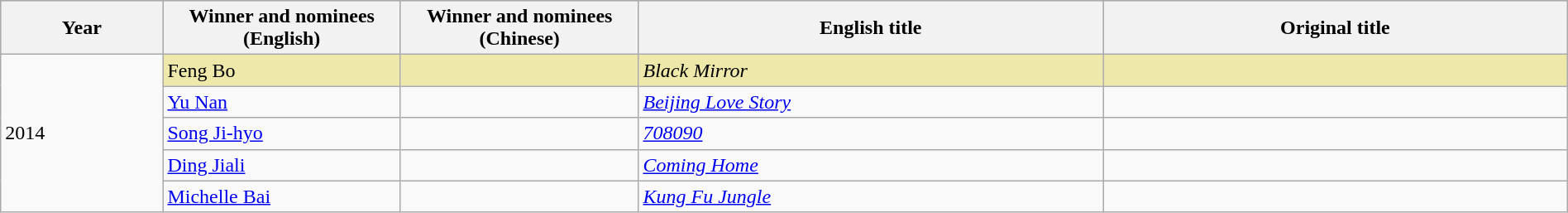<table class="wikitable" style="width:100%;">
<tr style="background:#bebebe">
<th width="100"><strong>Year</strong></th>
<th width="150"><strong>Winner and nominees<br>(English)</strong></th>
<th width="150"><strong>Winner and nominees<br>(Chinese)</strong></th>
<th width="300"><strong>English title</strong></th>
<th width="300"><strong>Original title</strong></th>
</tr>
<tr>
<td rowspan="5">2014</td>
<td style="background:#EEE8AA;">Feng Bo</td>
<td style="background:#EEE8AA;"></td>
<td style="background:#EEE8AA;"><em>Black Mirror</em></td>
<td style="background:#EEE8AA;"></td>
</tr>
<tr>
<td><a href='#'>Yu Nan</a></td>
<td></td>
<td><em><a href='#'>Beijing Love Story</a></em></td>
<td></td>
</tr>
<tr>
<td><a href='#'>Song Ji-hyo</a></td>
<td></td>
<td><em><a href='#'>708090</a></em></td>
<td></td>
</tr>
<tr>
<td><a href='#'>Ding Jiali</a></td>
<td></td>
<td><em><a href='#'>Coming Home</a></em></td>
<td></td>
</tr>
<tr>
<td><a href='#'>Michelle Bai</a></td>
<td></td>
<td><em><a href='#'>Kung Fu Jungle</a></em></td>
<td></td>
</tr>
</table>
